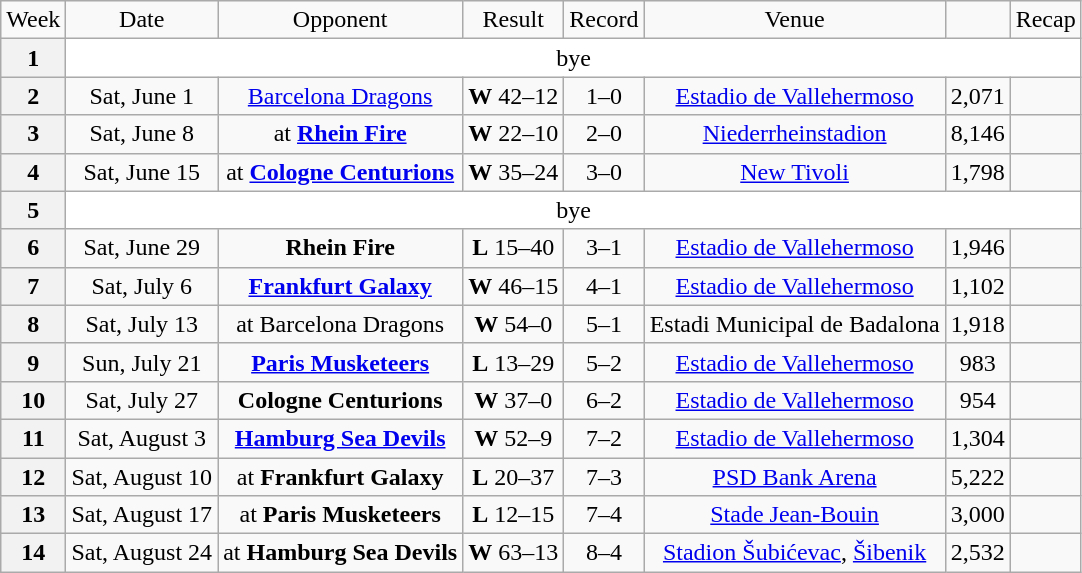<table class="wikitable" style="text-align:center">
<tr>
<td>Week</td>
<td>Date</td>
<td>Opponent</td>
<td>Result</td>
<td>Record</td>
<td>Venue</td>
<td></td>
<td>Recap</td>
</tr>
<tr style="background:#fff">
<th>1</th>
<td colspan="7">bye</td>
</tr>
<tr>
<th>2</th>
<td>Sat, June 1</td>
<td><a href='#'>Barcelona Dragons</a></td>
<td><strong>W</strong> 42–12</td>
<td>1–0</td>
<td><a href='#'>Estadio de Vallehermoso</a></td>
<td>2,071</td>
<td></td>
</tr>
<tr>
<th>3</th>
<td>Sat, June 8</td>
<td>at <strong><a href='#'>Rhein Fire</a></strong></td>
<td><strong>W</strong> 22–10</td>
<td>2–0</td>
<td><a href='#'>Niederrheinstadion</a></td>
<td>8,146</td>
<td></td>
</tr>
<tr>
<th>4</th>
<td>Sat, June 15</td>
<td>at <strong><a href='#'>Cologne Centurions</a></strong></td>
<td><strong>W</strong> 35–24</td>
<td>3–0</td>
<td><a href='#'>New Tivoli</a></td>
<td>1,798</td>
<td></td>
</tr>
<tr style="background:#fff">
<th>5</th>
<td colspan="7">bye</td>
</tr>
<tr>
<th>6</th>
<td>Sat, June 29</td>
<td><strong>Rhein Fire</strong></td>
<td><strong>L</strong> 15–40</td>
<td>3–1</td>
<td><a href='#'>Estadio de Vallehermoso</a></td>
<td>1,946</td>
<td></td>
</tr>
<tr>
<th>7</th>
<td>Sat, July 6</td>
<td><strong><a href='#'>Frankfurt Galaxy</a></strong></td>
<td><strong>W</strong> 46–15</td>
<td>4–1</td>
<td><a href='#'>Estadio de Vallehermoso</a></td>
<td>1,102</td>
<td></td>
</tr>
<tr>
<th>8</th>
<td>Sat, July 13</td>
<td>at Barcelona Dragons</td>
<td><strong>W</strong> 54–0</td>
<td>5–1</td>
<td>Estadi Municipal de Badalona</td>
<td>1,918</td>
<td></td>
</tr>
<tr>
<th>9</th>
<td>Sun, July 21</td>
<td><strong><a href='#'>Paris Musketeers</a></strong></td>
<td><strong>L</strong> 13–29</td>
<td>5–2</td>
<td><a href='#'>Estadio de Vallehermoso</a></td>
<td>983</td>
<td></td>
</tr>
<tr>
<th>10</th>
<td>Sat, July 27</td>
<td><strong>Cologne Centurions</strong></td>
<td><strong>W</strong> 37–0</td>
<td>6–2</td>
<td><a href='#'>Estadio de Vallehermoso</a></td>
<td>954</td>
<td></td>
</tr>
<tr>
<th>11</th>
<td>Sat, August 3</td>
<td><strong><a href='#'>Hamburg Sea Devils</a></strong></td>
<td><strong>W</strong> 52–9</td>
<td>7–2</td>
<td><a href='#'>Estadio de Vallehermoso</a></td>
<td>1,304</td>
<td></td>
</tr>
<tr>
<th>12</th>
<td>Sat, August 10</td>
<td>at <strong>Frankfurt Galaxy</strong></td>
<td><strong>L</strong> 20–37</td>
<td>7–3</td>
<td><a href='#'>PSD Bank Arena</a></td>
<td>5,222</td>
<td></td>
</tr>
<tr>
<th>13</th>
<td>Sat, August 17</td>
<td>at <strong>Paris Musketeers</strong></td>
<td><strong>L</strong> 12–15</td>
<td>7–4</td>
<td><a href='#'>Stade Jean-Bouin</a></td>
<td>3,000</td>
<td></td>
</tr>
<tr>
<th>14</th>
<td>Sat, August 24</td>
<td>at <strong>Hamburg Sea Devils</strong></td>
<td><strong>W</strong> 63–13</td>
<td>8–4</td>
<td><a href='#'>Stadion Šubićevac</a>, <a href='#'>Šibenik</a></td>
<td>2,532</td>
<td></td>
</tr>
</table>
